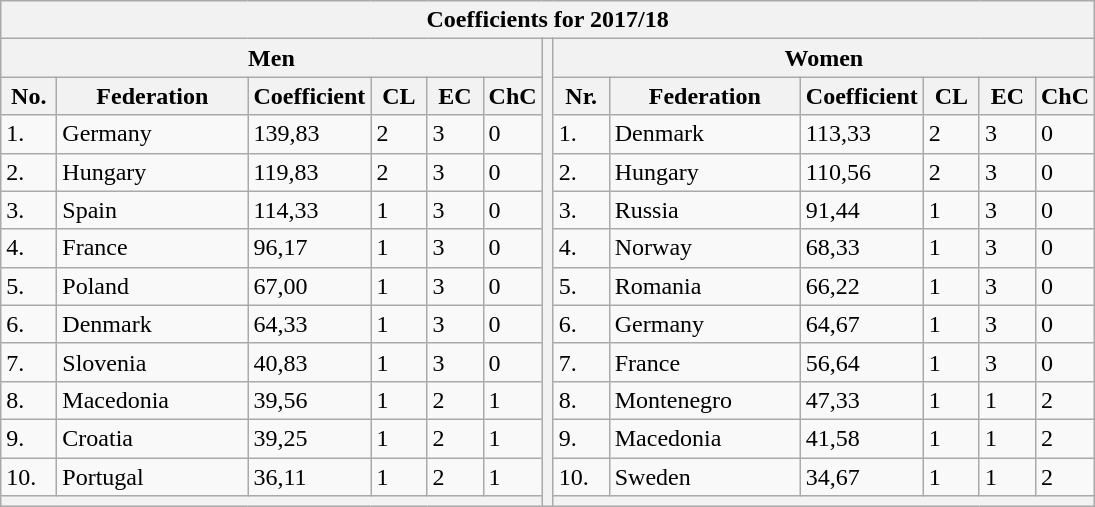<table class="wikitable">
<tr>
<th colspan="15">Coefficients for 2017/18</th>
</tr>
<tr>
<th colspan="6">Men</th>
<th rowspan=13 style="text-align: center;"></th>
<th colspan="7">Women</th>
</tr>
<tr>
<th width="30">No.</th>
<th width="120">Federation</th>
<th width="30">Coefficient</th>
<th width="30">CL</th>
<th width="30">EC</th>
<th width="30">ChC</th>
<th width="30">Nr.</th>
<th width="120">Federation</th>
<th width="30">Coefficient</th>
<th width="30">CL</th>
<th width="30">EC</th>
<th width="30">ChC</th>
</tr>
<tr>
<td>1.</td>
<td>Germany</td>
<td>139,83</td>
<td>2</td>
<td>3</td>
<td>0</td>
<td>1.</td>
<td>Denmark</td>
<td>113,33</td>
<td>2</td>
<td>3</td>
<td>0</td>
</tr>
<tr>
<td>2.</td>
<td>Hungary</td>
<td>119,83</td>
<td>2</td>
<td>3</td>
<td>0</td>
<td>2.</td>
<td>Hungary</td>
<td>110,56</td>
<td>2</td>
<td>3</td>
<td>0</td>
</tr>
<tr>
<td>3.</td>
<td>Spain</td>
<td>114,33</td>
<td>1</td>
<td>3</td>
<td>0</td>
<td>3.</td>
<td>Russia</td>
<td>91,44</td>
<td>1</td>
<td>3</td>
<td>0</td>
</tr>
<tr>
<td>4.</td>
<td>France</td>
<td>96,17</td>
<td>1</td>
<td>3</td>
<td>0</td>
<td>4.</td>
<td>Norway</td>
<td>68,33</td>
<td>1</td>
<td>3</td>
<td>0</td>
</tr>
<tr>
<td>5.</td>
<td>Poland</td>
<td>67,00</td>
<td>1</td>
<td>3</td>
<td>0</td>
<td>5.</td>
<td>Romania</td>
<td>66,22</td>
<td>1</td>
<td>3</td>
<td>0</td>
</tr>
<tr>
<td>6.</td>
<td>Denmark</td>
<td>64,33</td>
<td>1</td>
<td>3</td>
<td>0</td>
<td>6.</td>
<td>Germany</td>
<td>64,67</td>
<td>1</td>
<td>3</td>
<td>0</td>
</tr>
<tr>
<td>7.</td>
<td>Slovenia</td>
<td>40,83</td>
<td>1</td>
<td>3</td>
<td>0</td>
<td>7.</td>
<td>France</td>
<td>56,64</td>
<td>1</td>
<td>3</td>
<td>0</td>
</tr>
<tr>
<td>8.</td>
<td>Macedonia</td>
<td>39,56</td>
<td>1</td>
<td>2</td>
<td>1</td>
<td>8.</td>
<td>Montenegro</td>
<td>47,33</td>
<td>1</td>
<td>1</td>
<td>2</td>
</tr>
<tr>
<td>9.</td>
<td>Croatia</td>
<td>39,25</td>
<td>1</td>
<td>2</td>
<td>1</td>
<td>9.</td>
<td>Macedonia</td>
<td>41,58</td>
<td>1</td>
<td>1</td>
<td>2</td>
</tr>
<tr>
<td>10.</td>
<td>Portugal</td>
<td>36,11</td>
<td>1</td>
<td>2</td>
<td>1</td>
<td>10.</td>
<td>Sweden</td>
<td>34,67</td>
<td>1</td>
<td>1</td>
<td>2</td>
</tr>
<tr>
<th colspan="6"></th>
<th colspan="6"></th>
</tr>
</table>
